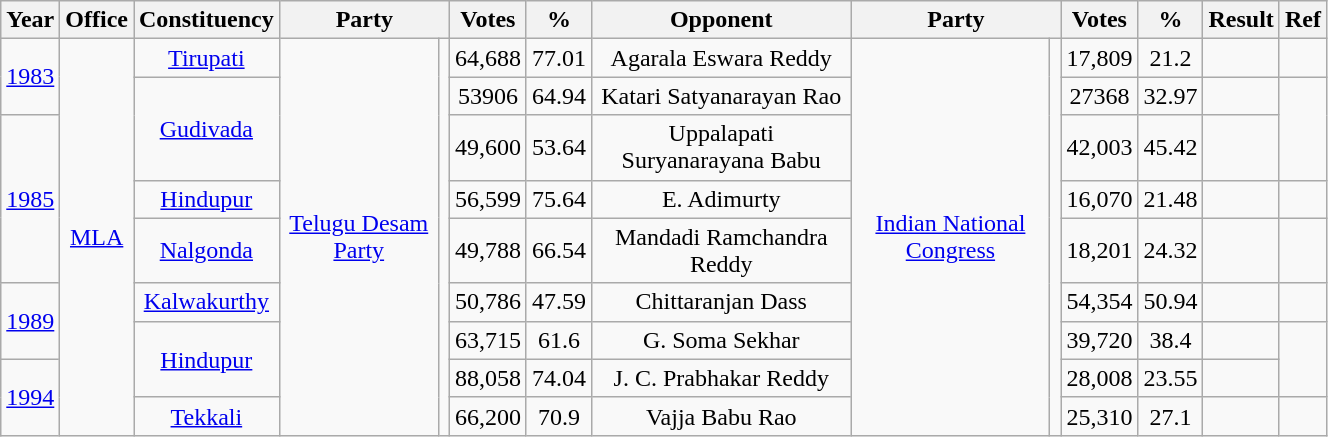<table class="wikitable" style="width:70%; text-align: center;">
<tr>
<th>Year</th>
<th>Office</th>
<th>Constituency</th>
<th colspan="2">Party</th>
<th>Votes</th>
<th>%</th>
<th>Opponent</th>
<th colspan="2">Party</th>
<th>Votes</th>
<th>%</th>
<th>Result</th>
<th>Ref</th>
</tr>
<tr>
<td rowspan=2><a href='#'>1983</a></td>
<td rowspan=9><a href='#'>MLA</a></td>
<td><a href='#'>Tirupati</a></td>
<td rowspan=9><a href='#'>Telugu Desam Party</a></td>
<td rowspan=9></td>
<td>64,688</td>
<td>77.01</td>
<td>Agarala Eswara Reddy</td>
<td rowspan="9"><a href='#'>Indian National Congress</a></td>
<td rowspan="9"></td>
<td>17,809</td>
<td>21.2</td>
<td></td>
<td></td>
</tr>
<tr>
<td rowspan=2><a href='#'>Gudivada</a></td>
<td>53906</td>
<td>64.94</td>
<td>Katari Satyanarayan Rao</td>
<td>27368</td>
<td>32.97</td>
<td></td>
<td rowspan=2></td>
</tr>
<tr>
<td rowspan=3><a href='#'>1985</a></td>
<td>49,600</td>
<td>53.64</td>
<td>Uppalapati Suryanarayana Babu</td>
<td>42,003</td>
<td>45.42</td>
<td></td>
</tr>
<tr>
<td><a href='#'>Hindupur</a></td>
<td>56,599</td>
<td>75.64</td>
<td>E. Adimurty</td>
<td>16,070</td>
<td>21.48</td>
<td></td>
<td></td>
</tr>
<tr>
<td><a href='#'>Nalgonda</a></td>
<td>49,788</td>
<td>66.54</td>
<td>Mandadi Ramchandra Reddy</td>
<td>18,201</td>
<td>24.32</td>
<td></td>
<td></td>
</tr>
<tr>
<td rowspan=2><a href='#'>1989</a></td>
<td><a href='#'>Kalwakurthy</a></td>
<td>50,786</td>
<td>47.59</td>
<td>Chittaranjan Dass</td>
<td>54,354</td>
<td>50.94</td>
<td></td>
<td></td>
</tr>
<tr>
<td rowspan=2><a href='#'>Hindupur</a></td>
<td>63,715</td>
<td>61.6</td>
<td>G. Soma Sekhar</td>
<td>39,720</td>
<td>38.4</td>
<td></td>
<td rowspan=2></td>
</tr>
<tr>
<td rowspan=2><a href='#'>1994</a></td>
<td>88,058</td>
<td>74.04</td>
<td>J. C. Prabhakar Reddy</td>
<td>28,008</td>
<td>23.55</td>
<td></td>
</tr>
<tr>
<td><a href='#'>Tekkali</a></td>
<td>66,200</td>
<td>70.9</td>
<td>Vajja Babu Rao</td>
<td>25,310</td>
<td>27.1</td>
<td></td>
<td></td>
</tr>
</table>
